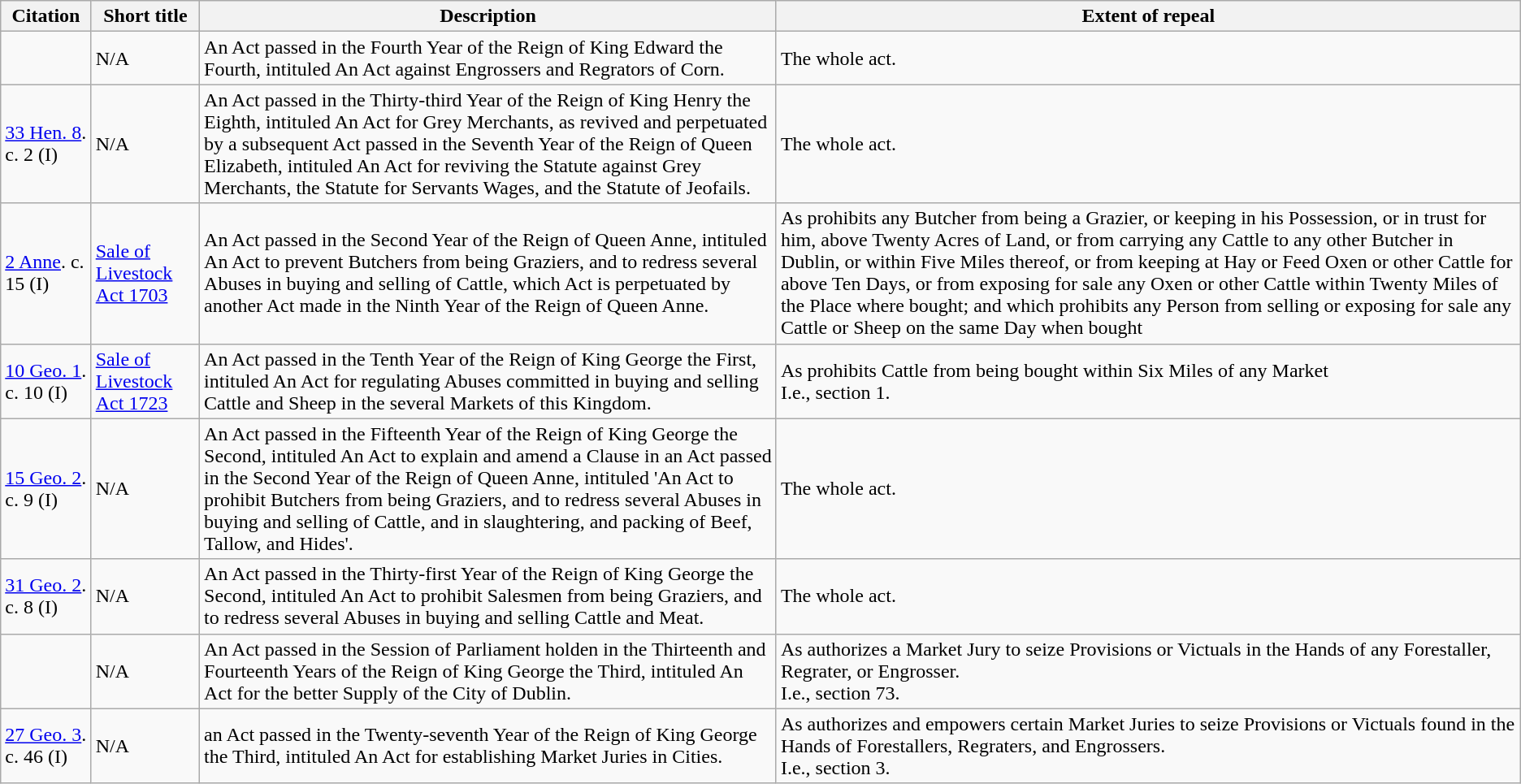<table class="wikitable">
<tr>
<th>Citation</th>
<th>Short title</th>
<th>Description</th>
<th>Extent of repeal</th>
</tr>
<tr>
<td></td>
<td>N/A</td>
<td>An Act passed in the Fourth Year of the Reign of King Edward the Fourth, intituled An Act against Engrossers and Regrators of Corn.</td>
<td>The whole act.</td>
</tr>
<tr>
<td><a href='#'>33 Hen. 8</a>. c. 2 (I)</td>
<td>N/A</td>
<td>An Act passed in the Thirty-third Year of the Reign of King Henry the Eighth, intituled An Act for Grey Merchants, as revived and perpetuated by a subsequent Act passed in the Seventh Year of the Reign of Queen Elizabeth, intituled An Act for reviving the Statute against Grey Merchants, the Statute for Servants Wages, and the Statute of Jeofails.</td>
<td>The whole act.</td>
</tr>
<tr>
<td><a href='#'>2 Anne</a>. c. 15 (I)</td>
<td><a href='#'>Sale of Livestock Act 1703</a></td>
<td>An Act passed in the Second Year of the Reign of Queen Anne, intituled An Act to prevent Butchers from being Graziers, and to redress several Abuses in buying and selling of Cattle, which Act is perpetuated by another Act made in the Ninth Year of the Reign of Queen Anne.</td>
<td>As prohibits any Butcher from being a Grazier, or keeping in his Possession, or in trust for him, above Twenty Acres of Land, or from carrying any Cattle to any other Butcher in Dublin, or within Five Miles thereof, or from keeping at Hay or Feed Oxen or other Cattle for above Ten Days, or from exposing for sale any Oxen or other Cattle within Twenty Miles of the Place where bought; and which prohibits any Person from selling or exposing for sale any Cattle or Sheep on the same Day when bought</td>
</tr>
<tr>
<td><a href='#'>10 Geo. 1</a>. c. 10 (I)</td>
<td><a href='#'>Sale of Livestock Act 1723</a></td>
<td>An Act passed in the Tenth Year of the Reign of King George the First, intituled An Act for regulating Abuses committed in buying and selling Cattle and Sheep in the several Markets of this Kingdom.</td>
<td>As prohibits Cattle from being bought within Six Miles of any Market<br>I.e., section 1.</td>
</tr>
<tr>
<td><a href='#'>15 Geo. 2</a>. c. 9 (I)</td>
<td>N/A</td>
<td>An Act passed in the Fifteenth Year of the Reign of King George the Second, intituled An Act to explain and amend a Clause in an Act passed in the Second Year of the Reign of Queen Anne, intituled 'An Act to prohibit Butchers from being Graziers, and to redress several Abuses in buying and selling of Cattle, and in slaughtering, and packing of Beef, Tallow, and Hides'.</td>
<td>The whole act.</td>
</tr>
<tr>
<td><a href='#'>31 Geo. 2</a>. c. 8 (I)</td>
<td>N/A</td>
<td>An Act passed in the Thirty-first Year of the Reign of King George the Second, intituled An Act to prohibit Salesmen from being Graziers, and to redress several Abuses in buying and selling Cattle and Meat.</td>
<td>The whole act.</td>
</tr>
<tr>
<td></td>
<td>N/A</td>
<td>An Act passed in the Session of Parliament holden in the Thirteenth and Fourteenth Years of the Reign of King George the Third, intituled An Act for the better Supply of the City of Dublin.</td>
<td>As authorizes a Market Jury to seize Provisions or Victuals in the Hands of any Forestaller, Regrater, or Engrosser.<br>I.e., section 73.</td>
</tr>
<tr>
<td><a href='#'>27 Geo. 3</a>. c. 46 (I)</td>
<td>N/A</td>
<td>an Act passed in the Twenty-seventh Year of the Reign of King George the Third, intituled An Act for establishing Market Juries in Cities.</td>
<td>As authorizes and empowers certain Market Juries to seize Provisions or Victuals found in the Hands of Forestallers, Regraters, and Engrossers.<br>I.e., section 3.</td>
</tr>
</table>
